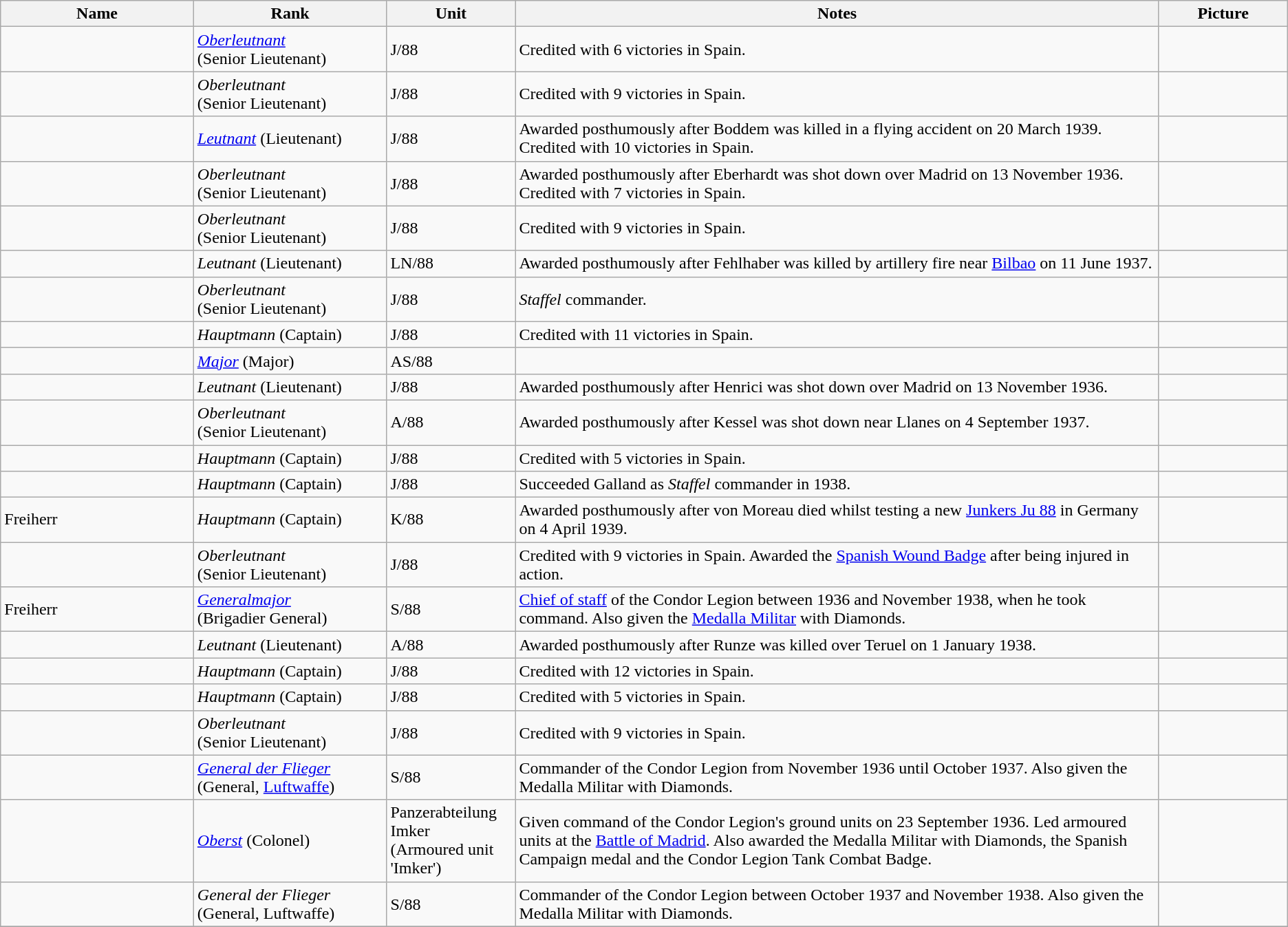<table class="sortable wikitable">
<tr>
<th width="15%">Name</th>
<th width="15%">Rank</th>
<th width="10%">Unit</th>
<th width="50%" class="unsortable">Notes</th>
<th width="10%" class="unsortable">Picture</th>
</tr>
<tr>
<td></td>
<td><em><a href='#'>Oberleutnant</a></em> (Senior Lieutenant)</td>
<td>J/88</td>
<td>Credited with 6 victories in Spain.</td>
<td></td>
</tr>
<tr>
<td></td>
<td><em>Oberleutnant</em> (Senior Lieutenant)</td>
<td>J/88</td>
<td>Credited with 9 victories in Spain.</td>
<td></td>
</tr>
<tr>
<td></td>
<td><em><a href='#'>Leutnant</a></em> (Lieutenant)</td>
<td>J/88</td>
<td>Awarded posthumously after Boddem was killed in a flying accident on 20 March 1939. Credited with 10 victories in Spain.</td>
<td></td>
</tr>
<tr>
<td></td>
<td><em>Oberleutnant</em> (Senior Lieutenant)</td>
<td>J/88</td>
<td>Awarded posthumously after Eberhardt was shot down over Madrid on 13 November 1936. Credited with 7 victories in Spain.</td>
<td></td>
</tr>
<tr>
<td></td>
<td><em>Oberleutnant</em> (Senior Lieutenant)</td>
<td>J/88</td>
<td>Credited with 9 victories in Spain.</td>
<td></td>
</tr>
<tr>
<td></td>
<td><em>Leutnant</em> (Lieutenant)</td>
<td>LN/88</td>
<td>Awarded posthumously after Fehlhaber was killed by artillery fire near <a href='#'>Bilbao</a> on 11 June 1937.</td>
<td></td>
</tr>
<tr>
<td></td>
<td><em>Oberleutnant</em> (Senior Lieutenant)</td>
<td>J/88</td>
<td><em>Staffel</em> commander.</td>
<td></td>
</tr>
<tr>
<td></td>
<td><em>Hauptmann</em> (Captain)</td>
<td>J/88</td>
<td>Credited with 11 victories in Spain.</td>
<td></td>
</tr>
<tr>
<td></td>
<td><em><a href='#'>Major</a></em> (Major)</td>
<td>AS/88</td>
<td></td>
<td></td>
</tr>
<tr>
<td></td>
<td><em>Leutnant</em> (Lieutenant)</td>
<td>J/88</td>
<td>Awarded posthumously after Henrici was shot down over Madrid on 13 November 1936.</td>
<td></td>
</tr>
<tr>
<td></td>
<td><em>Oberleutnant</em> (Senior Lieutenant)</td>
<td>A/88</td>
<td>Awarded posthumously after Kessel was shot down near Llanes on 4 September 1937.</td>
<td></td>
</tr>
<tr>
<td></td>
<td><em>Hauptmann</em> (Captain)</td>
<td>J/88</td>
<td>Credited with 5 victories in Spain.</td>
<td></td>
</tr>
<tr>
<td></td>
<td><em>Hauptmann</em> (Captain)</td>
<td>J/88</td>
<td>Succeeded Galland as <em>Staffel</em> commander in 1938.</td>
<td></td>
</tr>
<tr>
<td>Freiherr </td>
<td><em>Hauptmann</em> (Captain)</td>
<td>K/88</td>
<td>Awarded posthumously after von Moreau died whilst testing a new <a href='#'>Junkers Ju 88</a> in Germany on 4 April 1939.</td>
<td></td>
</tr>
<tr>
<td></td>
<td><em>Oberleutnant</em> (Senior Lieutenant)</td>
<td>J/88</td>
<td>Credited with 9 victories in Spain. Awarded the <a href='#'>Spanish Wound Badge</a> after being injured in action.</td>
<td></td>
</tr>
<tr>
<td>Freiherr </td>
<td><em><a href='#'>Generalmajor</a></em> (Brigadier General)</td>
<td>S/88</td>
<td><a href='#'>Chief of staff</a> of the Condor Legion between 1936 and November 1938, when he took command. Also given the <a href='#'>Medalla Militar</a> with Diamonds.</td>
<td></td>
</tr>
<tr>
<td></td>
<td><em>Leutnant</em> (Lieutenant)</td>
<td>A/88</td>
<td>Awarded posthumously after Runze was killed over Teruel on 1 January 1938.</td>
<td></td>
</tr>
<tr>
<td></td>
<td><em>Hauptmann</em> (Captain)</td>
<td>J/88</td>
<td>Credited with 12 victories in Spain.</td>
<td></td>
</tr>
<tr>
<td></td>
<td><em>Hauptmann</em> (Captain)</td>
<td>J/88</td>
<td>Credited with 5 victories in Spain.</td>
<td></td>
</tr>
<tr>
<td></td>
<td><em>Oberleutnant</em> (Senior Lieutenant)</td>
<td>J/88</td>
<td>Credited with 9 victories in Spain.</td>
<td></td>
</tr>
<tr>
<td></td>
<td><em><a href='#'>General der Flieger</a></em> (General, <a href='#'>Luftwaffe</a>)</td>
<td>S/88</td>
<td>Commander of the Condor Legion from November 1936 until October 1937. Also given the Medalla Militar with Diamonds.</td>
<td></td>
</tr>
<tr>
<td></td>
<td><em><a href='#'>Oberst</a></em> (Colonel)</td>
<td>Panzerabteilung Imker<br>(Armoured unit 'Imker')</td>
<td>Given command of the Condor Legion's ground units on 23 September 1936. Led armoured units at the <a href='#'>Battle of Madrid</a>. Also awarded the Medalla Militar with Diamonds, the Spanish Campaign medal and the Condor Legion Tank Combat Badge.</td>
<td></td>
</tr>
<tr>
<td></td>
<td><em>General der Flieger</em> (General, Luftwaffe)</td>
<td>S/88</td>
<td>Commander of the Condor Legion between October 1937 and November 1938. Also given the Medalla Militar with Diamonds.</td>
<td></td>
</tr>
<tr>
</tr>
</table>
